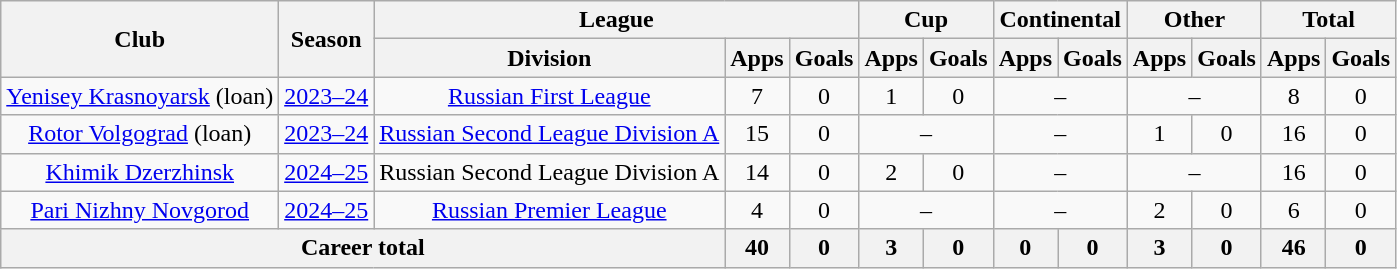<table class="wikitable" style="text-align: center;">
<tr>
<th rowspan=2>Club</th>
<th rowspan=2>Season</th>
<th colspan=3>League</th>
<th colspan=2>Cup</th>
<th colspan=2>Continental</th>
<th colspan=2>Other</th>
<th colspan=2>Total</th>
</tr>
<tr>
<th>Division</th>
<th>Apps</th>
<th>Goals</th>
<th>Apps</th>
<th>Goals</th>
<th>Apps</th>
<th>Goals</th>
<th>Apps</th>
<th>Goals</th>
<th>Apps</th>
<th>Goals</th>
</tr>
<tr>
<td><a href='#'>Yenisey Krasnoyarsk</a> (loan)</td>
<td><a href='#'>2023–24</a></td>
<td><a href='#'>Russian First League</a></td>
<td>7</td>
<td>0</td>
<td>1</td>
<td>0</td>
<td colspan=2>–</td>
<td colspan=2>–</td>
<td>8</td>
<td>0</td>
</tr>
<tr>
<td><a href='#'>Rotor Volgograd</a> (loan)</td>
<td><a href='#'>2023–24</a></td>
<td><a href='#'>Russian Second League Division A</a></td>
<td>15</td>
<td>0</td>
<td colspan=2>–</td>
<td colspan=2>–</td>
<td>1</td>
<td>0</td>
<td>16</td>
<td>0</td>
</tr>
<tr>
<td><a href='#'>Khimik Dzerzhinsk</a></td>
<td><a href='#'>2024–25</a></td>
<td>Russian Second League Division A</td>
<td>14</td>
<td>0</td>
<td>2</td>
<td>0</td>
<td colspan=2>–</td>
<td colspan=2>–</td>
<td>16</td>
<td>0</td>
</tr>
<tr>
<td><a href='#'>Pari Nizhny Novgorod</a></td>
<td><a href='#'>2024–25</a></td>
<td><a href='#'>Russian Premier League</a></td>
<td>4</td>
<td>0</td>
<td colspan=2>–</td>
<td colspan=2>–</td>
<td>2</td>
<td>0</td>
<td>6</td>
<td>0</td>
</tr>
<tr>
<th colspan=3>Career total</th>
<th>40</th>
<th>0</th>
<th>3</th>
<th>0</th>
<th>0</th>
<th>0</th>
<th>3</th>
<th>0</th>
<th>46</th>
<th>0</th>
</tr>
</table>
